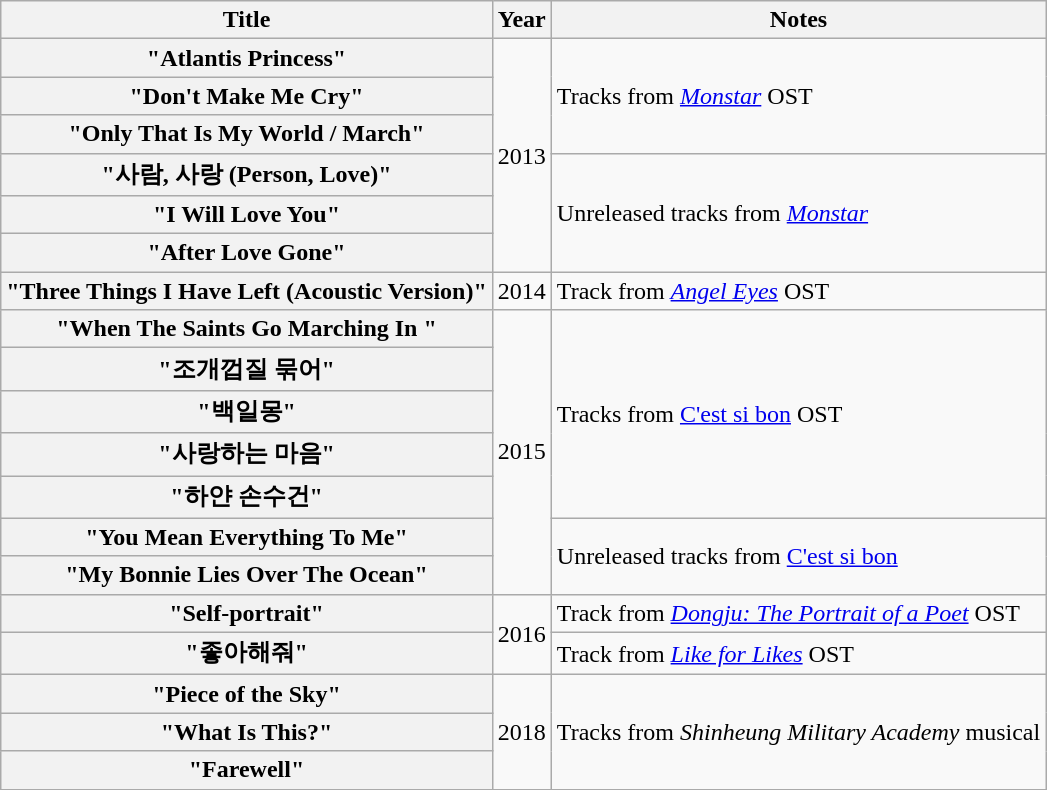<table class="wikitable plainrowheaders sortable">
<tr>
<th scope="col">Title</th>
<th scope="col">Year</th>
<th scope="col">Notes</th>
</tr>
<tr>
<th scope="row">"Atlantis Princess"</th>
<td rowspan="6">2013</td>
<td rowspan="3">Tracks from <em><a href='#'>Monstar</a></em> OST</td>
</tr>
<tr>
<th scope="row">"Don't Make Me Cry"</th>
</tr>
<tr>
<th scope="row">"Only That Is My World / March"</th>
</tr>
<tr>
<th scope="row">"사람, 사랑 (Person, Love)"</th>
<td rowspan="3">Unreleased tracks from <em><a href='#'>Monstar</a></em></td>
</tr>
<tr>
<th scope="row">"I Will Love You"</th>
</tr>
<tr>
<th scope="row">"After Love Gone"</th>
</tr>
<tr>
<th scope="row">"Three Things I Have Left (Acoustic Version)"</th>
<td>2014</td>
<td>Track from <em><a href='#'>Angel Eyes</a></em> OST</td>
</tr>
<tr>
<th scope="row">"When The Saints Go Marching In "</th>
<td rowspan="7">2015</td>
<td rowspan="5">Tracks from <a href='#'>C'est si bon</a> OST</td>
</tr>
<tr>
<th scope="row">"조개껍질 묶어"</th>
</tr>
<tr>
<th scope="row">"백일몽"</th>
</tr>
<tr>
<th scope="row">"사랑하는 마음"</th>
</tr>
<tr>
<th scope="row">"하얀 손수건"</th>
</tr>
<tr>
<th scope="row">"You Mean Everything To Me"</th>
<td rowspan="2">Unreleased tracks from <a href='#'>C'est si bon</a></td>
</tr>
<tr>
<th scope="row">"My Bonnie Lies Over The Ocean"</th>
</tr>
<tr>
<th scope="row">"Self-portrait"</th>
<td rowspan="2">2016</td>
<td>Track from <em><a href='#'>Dongju: The Portrait of a Poet</a></em> OST</td>
</tr>
<tr>
<th scope="row">"좋아해줘"</th>
<td>Track from <em><a href='#'>Like for Likes</a></em> OST</td>
</tr>
<tr>
<th scope="row">"Piece of the Sky"</th>
<td rowspan="3">2018</td>
<td rowspan="3">Tracks from <em>Shinheung Military Academy</em> musical</td>
</tr>
<tr>
<th scope="row">"What Is This?"</th>
</tr>
<tr>
<th scope="row">"Farewell"</th>
</tr>
<tr style="display:none" >
<td colspan="2"></td>
</tr>
</table>
